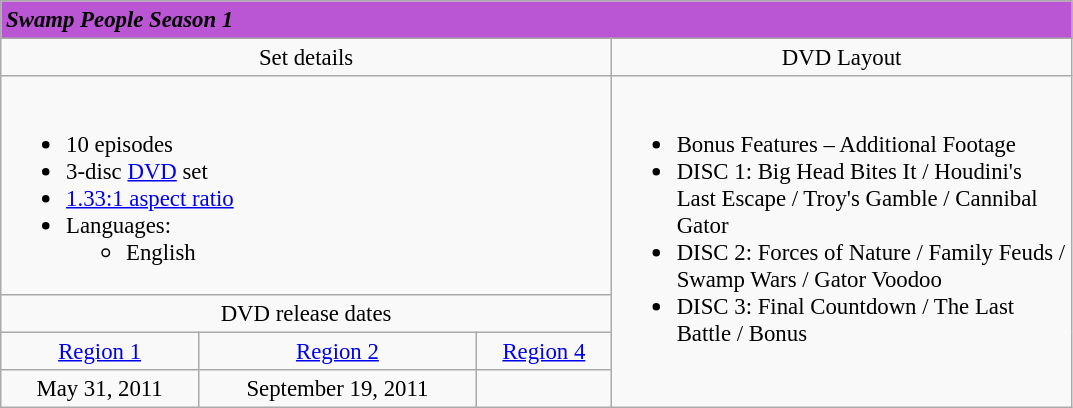<table class="wikitable" style="margin:0 1em 0 0; font-size:95%;">
<tr style="background:#EFEFEF">
<td colspan="5" style="background:#ba55d3;"><strong><em>Swamp People<em> Season 1<strong></td>
</tr>
<tr style="vertical-align:top; text-align:center;">
<td style="width:400px;" colspan="3"></strong>Set details<strong></td>
<td style="width:300px; "></strong>DVD Layout<strong></td>
</tr>
<tr valign="top">
<td colspan="3"  style="text-align:left; width:400px;"><br><ul><li>10 episodes</li><li>3-disc <a href='#'>DVD</a> set</li><li><a href='#'>1.33:1 aspect ratio</a></li><li>Languages:<ul><li>English</li></ul></li></ul></td>
<td rowspan="7"  style="text-align:left; width:300px;"><br><ul><li>Bonus Features – Additional Footage</li><li>DISC 1: Big Head Bites It / Houdini's Last Escape / Troy's Gamble / Cannibal Gator</li><li>DISC 2: Forces of Nature / Family Feuds / Swamp Wars / Gator Voodoo</li><li>DISC 3: Final Countdown / The Last Battle / Bonus</li></ul></td>
</tr>
<tr>
<td colspan="3" style="text-align:center;"></strong>DVD release dates<strong></td>
</tr>
<tr>
<td style="text-align:center;"><a href='#'>Region 1</a></td>
<td style="text-align:center;"><a href='#'>Region 2</a></td>
<td style="text-align:center;"><a href='#'>Region 4</a></td>
</tr>
<tr>
<td style="text-align:center;">May 31, 2011</td>
<td style="text-align:center;">September 19, 2011</td>
<td></td>
</tr>
</table>
